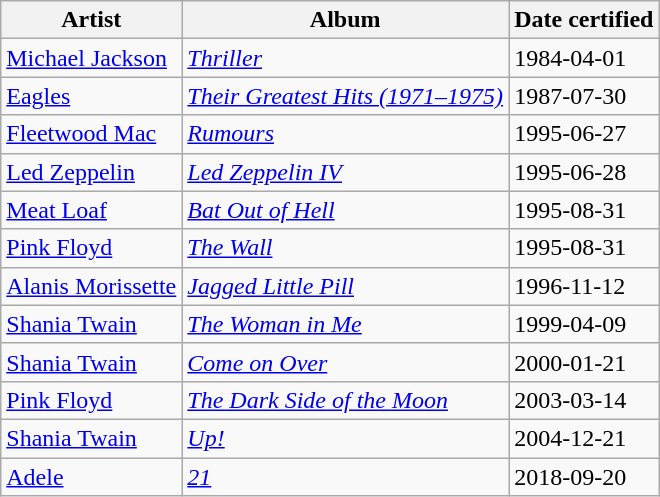<table class="wikitable sortable">
<tr>
<th>Artist</th>
<th>Album</th>
<th>Date certified</th>
</tr>
<tr>
<td><a href='#'>Michael Jackson</a></td>
<td><em><a href='#'>Thriller</a></em></td>
<td>1984-04-01</td>
</tr>
<tr>
<td><a href='#'>Eagles</a></td>
<td><em><a href='#'>Their Greatest Hits (1971–1975)</a></em></td>
<td>1987-07-30</td>
</tr>
<tr>
<td><a href='#'>Fleetwood Mac</a></td>
<td><em><a href='#'>Rumours</a></em></td>
<td>1995-06-27</td>
</tr>
<tr>
<td><a href='#'>Led Zeppelin</a></td>
<td><em><a href='#'>Led Zeppelin IV</a></em></td>
<td>1995-06-28</td>
</tr>
<tr>
<td><a href='#'>Meat Loaf</a></td>
<td><em><a href='#'>Bat Out of Hell</a></em></td>
<td>1995-08-31</td>
</tr>
<tr>
<td><a href='#'>Pink Floyd</a></td>
<td><em><a href='#'>The Wall</a></em></td>
<td>1995-08-31</td>
</tr>
<tr>
<td><a href='#'>Alanis Morissette</a></td>
<td><em><a href='#'>Jagged Little Pill</a></em></td>
<td>1996-11-12</td>
</tr>
<tr>
<td><a href='#'>Shania Twain</a></td>
<td><em><a href='#'>The Woman in Me</a></em></td>
<td>1999-04-09</td>
</tr>
<tr>
<td><a href='#'>Shania Twain</a></td>
<td><em><a href='#'>Come on Over</a></em></td>
<td>2000-01-21</td>
</tr>
<tr>
<td><a href='#'>Pink Floyd</a></td>
<td><em><a href='#'>The Dark Side of the Moon</a></em></td>
<td>2003-03-14</td>
</tr>
<tr>
<td><a href='#'>Shania Twain</a></td>
<td><em><a href='#'>Up!</a></em></td>
<td>2004-12-21</td>
</tr>
<tr>
<td><a href='#'>Adele</a></td>
<td><em><a href='#'>21</a></em></td>
<td>2018-09-20</td>
</tr>
</table>
